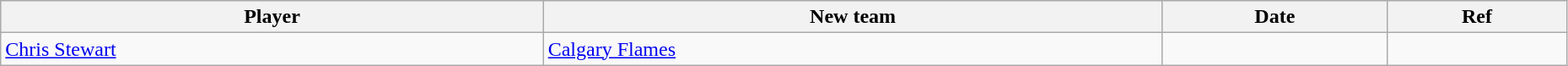<table class="wikitable" width=98%>
<tr style="background:#ddd;">
<th>Player</th>
<th>New team</th>
<th>Date</th>
<th>Ref</th>
</tr>
<tr>
<td><a href='#'>Chris Stewart</a></td>
<td><a href='#'>Calgary Flames</a></td>
<td></td>
<td></td>
</tr>
</table>
